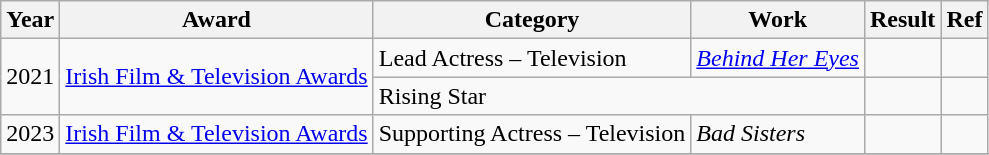<table class="wikitable">
<tr>
<th>Year</th>
<th>Award</th>
<th>Category</th>
<th>Work</th>
<th>Result</th>
<th>Ref</th>
</tr>
<tr>
<td rowspan="2">2021</td>
<td rowspan="2"><a href='#'>Irish Film & Television Awards</a></td>
<td>Lead Actress – Television</td>
<td><em><a href='#'>Behind Her Eyes</a></em></td>
<td></td>
<td style="text-align:center;"></td>
</tr>
<tr>
<td colspan="2">Rising Star</td>
<td></td>
<td style="text-align:center;"></td>
</tr>
<tr>
<td>2023</td>
<td><a href='#'>Irish Film & Television Awards</a></td>
<td>Supporting Actress – Television</td>
<td><em>Bad Sisters</em></td>
<td></td>
<td></td>
</tr>
<tr>
</tr>
</table>
